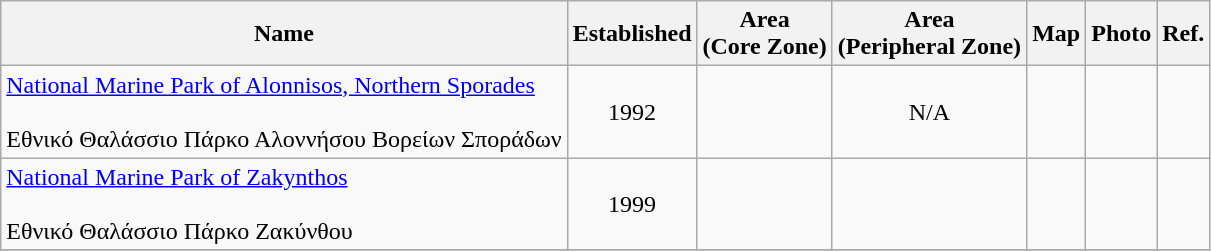<table class="wikitable sortable">
<tr>
<th>Name</th>
<th>Established</th>
<th>Area<br>(Core Zone)</th>
<th>Area<br>(Peripheral Zone)</th>
<th class="unsortable">Map</th>
<th class="unsortable">Photo</th>
<th class="unsortable">Ref.</th>
</tr>
<tr>
<td><a href='#'>National Marine Park of Alonnisos, Northern Sporades</a><br><br>Εθνικό Θαλάσσιο Πάρκο Αλοννήσου Βορείων Σποράδων</td>
<td align="center">1992</td>
<td></td>
<td align="center">N/A</td>
<td align="center" style="padding:0"></td>
<td align="center" style="padding:0"></td>
<td></td>
</tr>
<tr>
<td><a href='#'>National Marine Park of Zakynthos</a><br><br>Εθνικό Θαλάσσιο Πάρκο Ζακύνθου</td>
<td align="center">1999</td>
<td></td>
<td></td>
<td align="center" style="padding:0"></td>
<td align="center" style="padding:0"></td>
<td><br></td>
</tr>
<tr>
</tr>
</table>
